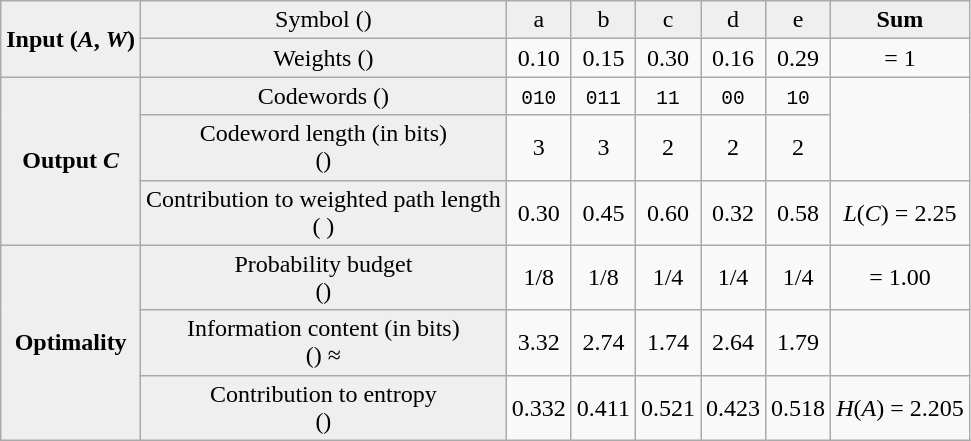<table class="wikitable">
<tr>
<th rowspan="2" style="background:#efefef">Input (<em>A</em>, <em>W</em>)</th>
<th style="background:#efefef;font-weight:normal">Symbol ()</th>
<td align="center" style="background:#efefef">a</td>
<td align="center" style="background:#efefef">b</td>
<td align="center" style="background:#efefef">c</td>
<td align="center" style="background:#efefef">d</td>
<td align="center" style="background:#efefef">e</td>
<th style="background:#efefef">Sum</th>
</tr>
<tr>
<th style="background:#efefef;font-weight:normal">Weights ()</th>
<td align="center">0.10</td>
<td align="center">0.15</td>
<td align="center">0.30</td>
<td align="center">0.16</td>
<td align="center">0.29</td>
<td align="center">= 1</td>
</tr>
<tr>
<th rowspan="3" style="background:#efefef">Output <em>C</em></th>
<th style="background:#efefef;font-weight:normal">Codewords ()</th>
<td align="center"><code>010</code></td>
<td align="center"><code>011</code></td>
<td align="center"><code>11</code></td>
<td align="center"><code>00</code></td>
<td align="center"><code>10</code></td>
<td rowspan="2"> </td>
</tr>
<tr>
<th style="background:#efefef;font-weight:normal">Codeword length (in bits)<br>()</th>
<td align="center">3</td>
<td align="center">3</td>
<td align="center">2</td>
<td align="center">2</td>
<td align="center">2</td>
</tr>
<tr>
<th style="background:#efefef;font-weight:normal">Contribution to weighted path length<br>(  )</th>
<td align="center">0.30</td>
<td align="center">0.45</td>
<td align="center">0.60</td>
<td align="center">0.32</td>
<td align="center">0.58</td>
<td align="center"><em>L</em>(<em>C</em>) = 2.25</td>
</tr>
<tr>
<th rowspan="3" style="background:#efefef">Optimality</th>
<th style="background:#efefef;font-weight:normal">Probability budget<br>()</th>
<td align="center">1/8</td>
<td align="center">1/8</td>
<td align="center">1/4</td>
<td align="center">1/4</td>
<td align="center">1/4</td>
<td align="center">= 1.00</td>
</tr>
<tr>
<th style="background: #efefef; font-weight: normal;">Information content (in bits)<br>() ≈</th>
<td align="center">3.32</td>
<td align="center">2.74</td>
<td align="center">1.74</td>
<td align="center">2.64</td>
<td align="center">1.79</td>
<td align="center"> </td>
</tr>
<tr>
<th style="background: #efefef; font-weight: normal;">Contribution to entropy<br>()</th>
<td align="center">0.332</td>
<td align="center">0.411</td>
<td align="center">0.521</td>
<td align="center">0.423</td>
<td align="center">0.518</td>
<td align="center"><em>H</em>(<em>A</em>) = 2.205</td>
</tr>
</table>
